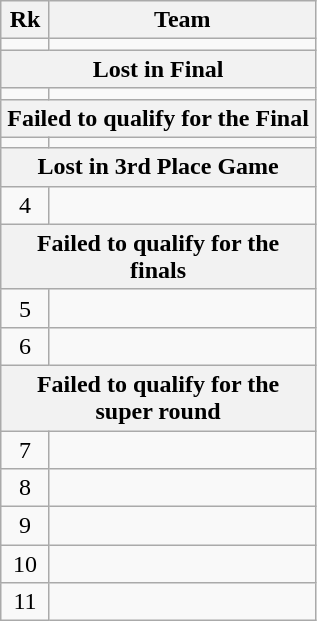<table class=wikitable style=text-align:center>
<tr>
<th width=25>Rk</th>
<th width=170>Team</th>
</tr>
<tr>
<td></td>
<td align=left></td>
</tr>
<tr>
<th colspan="6">Lost in Final</th>
</tr>
<tr>
<td></td>
<td align=left></td>
</tr>
<tr>
<th colspan="6">Failed to qualify for the Final</th>
</tr>
<tr>
<td></td>
<td align=left></td>
</tr>
<tr>
<th colspan="6">Lost in 3rd Place Game</th>
</tr>
<tr>
<td>4</td>
<td align=left></td>
</tr>
<tr>
<th colspan="6">Failed to qualify for the finals</th>
</tr>
<tr>
<td>5</td>
<td align=left></td>
</tr>
<tr>
<td>6</td>
<td align=left></td>
</tr>
<tr>
<th colspan="6">Failed to qualify for the super round</th>
</tr>
<tr>
<td>7</td>
<td align=left></td>
</tr>
<tr>
<td>8</td>
<td align=left></td>
</tr>
<tr>
<td>9</td>
<td align=left></td>
</tr>
<tr>
<td>10</td>
<td align=left></td>
</tr>
<tr>
<td>11</td>
<td align=left></td>
</tr>
</table>
